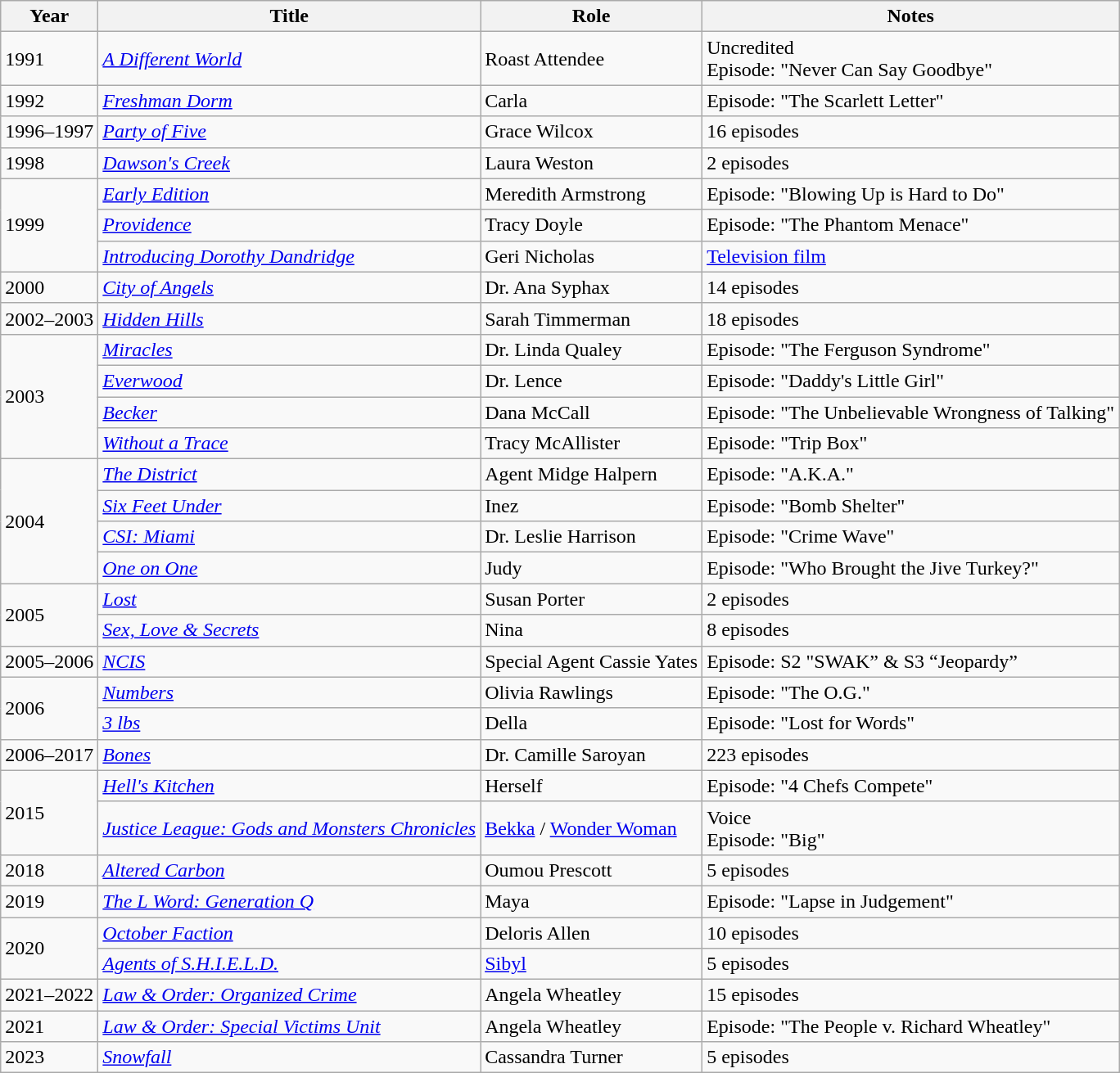<table class="wikitable sortable">
<tr>
<th>Year</th>
<th>Title</th>
<th>Role</th>
<th class="unsortable">Notes</th>
</tr>
<tr>
<td>1991</td>
<td data-sort-value="Different World, The"><em><a href='#'>A Different World</a></em></td>
<td>Roast Attendee</td>
<td>Uncredited<br>Episode: "Never Can Say Goodbye"</td>
</tr>
<tr>
<td>1992</td>
<td><em><a href='#'>Freshman Dorm</a></em></td>
<td>Carla</td>
<td>Episode: "The Scarlett Letter"</td>
</tr>
<tr>
<td>1996–1997</td>
<td><em><a href='#'>Party of Five</a></em></td>
<td>Grace Wilcox</td>
<td>16 episodes</td>
</tr>
<tr>
<td>1998</td>
<td><em><a href='#'>Dawson's Creek</a></em></td>
<td>Laura Weston</td>
<td>2 episodes</td>
</tr>
<tr>
<td rowspan=3>1999</td>
<td><em><a href='#'>Early Edition</a></em></td>
<td>Meredith Armstrong</td>
<td>Episode:  "Blowing Up is Hard to Do"</td>
</tr>
<tr>
<td><em><a href='#'>Providence</a></em></td>
<td>Tracy Doyle</td>
<td>Episode:  "The Phantom Menace"</td>
</tr>
<tr>
<td><em><a href='#'>Introducing Dorothy Dandridge</a></em></td>
<td>Geri Nicholas</td>
<td><a href='#'>Television film</a></td>
</tr>
<tr>
<td>2000</td>
<td><em><a href='#'>City of Angels</a></em></td>
<td>Dr. Ana Syphax</td>
<td>14 episodes</td>
</tr>
<tr>
<td>2002–2003</td>
<td><em><a href='#'>Hidden Hills</a></em></td>
<td>Sarah Timmerman</td>
<td>18 episodes</td>
</tr>
<tr>
<td rowspan=4>2003</td>
<td><em><a href='#'>Miracles</a></em></td>
<td>Dr. Linda Qualey</td>
<td>Episode:  "The Ferguson Syndrome"</td>
</tr>
<tr>
<td><em><a href='#'>Everwood</a></em></td>
<td>Dr. Lence</td>
<td>Episode:  "Daddy's Little Girl"</td>
</tr>
<tr>
<td><em><a href='#'>Becker</a></em></td>
<td>Dana McCall</td>
<td>Episode:  "The Unbelievable Wrongness of Talking"</td>
</tr>
<tr>
<td><em><a href='#'>Without a Trace</a></em></td>
<td>Tracy McAllister</td>
<td>Episode:  "Trip Box"</td>
</tr>
<tr>
<td rowspan=4>2004</td>
<td data-sort-value="District, The"><em><a href='#'>The District</a></em></td>
<td>Agent Midge Halpern</td>
<td>Episode:  "A.K.A."</td>
</tr>
<tr>
<td><em><a href='#'>Six Feet Under</a></em></td>
<td>Inez</td>
<td>Episode:  "Bomb Shelter"</td>
</tr>
<tr>
<td><em><a href='#'>CSI: Miami</a></em></td>
<td>Dr. Leslie Harrison</td>
<td>Episode:  "Crime Wave"</td>
</tr>
<tr>
<td><em><a href='#'>One on One</a></em></td>
<td>Judy</td>
<td>Episode:  "Who Brought the Jive Turkey?"</td>
</tr>
<tr>
<td rowspan=2>2005</td>
<td><em><a href='#'>Lost</a></em></td>
<td>Susan Porter</td>
<td>2 episodes</td>
</tr>
<tr>
<td><em><a href='#'>Sex, Love & Secrets</a></em></td>
<td>Nina</td>
<td>8 episodes</td>
</tr>
<tr>
<td>2005–2006</td>
<td><em><a href='#'>NCIS</a></em></td>
<td>Special Agent Cassie Yates</td>
<td>Episode:  S2 "SWAK” & S3 “Jeopardy”</td>
</tr>
<tr>
<td rowspan=2>2006</td>
<td><em><a href='#'>Numbers</a></em></td>
<td>Olivia Rawlings</td>
<td>Episode:  "The O.G."</td>
</tr>
<tr>
<td><em><a href='#'>3 lbs</a></em></td>
<td>Della</td>
<td>Episode:  "Lost for Words"</td>
</tr>
<tr>
<td>2006–2017</td>
<td><em><a href='#'>Bones</a></em></td>
<td>Dr. Camille Saroyan</td>
<td>223 episodes</td>
</tr>
<tr>
<td rowspan=2>2015</td>
<td><em><a href='#'>Hell's Kitchen</a></em></td>
<td>Herself</td>
<td>Episode:  "4 Chefs Compete"</td>
</tr>
<tr>
<td><em><a href='#'>Justice League: Gods and Monsters Chronicles</a></em></td>
<td><a href='#'>Bekka</a> / <a href='#'>Wonder Woman</a></td>
<td>Voice<br>Episode: "Big"</td>
</tr>
<tr>
<td>2018</td>
<td><em><a href='#'>Altered Carbon</a></em></td>
<td>Oumou Prescott</td>
<td>5 episodes</td>
</tr>
<tr>
<td>2019</td>
<td data-sort-value="L Word: Generation Q, The"><em><a href='#'>The L Word: Generation Q</a></em></td>
<td>Maya</td>
<td>Episode: "Lapse in Judgement"</td>
</tr>
<tr>
<td rowspan=2>2020</td>
<td><em><a href='#'>October Faction</a></em></td>
<td>Deloris Allen</td>
<td>10 episodes</td>
</tr>
<tr>
<td><em><a href='#'>Agents of S.H.I.E.L.D.</a></em></td>
<td><a href='#'>Sibyl</a></td>
<td>5 episodes</td>
</tr>
<tr>
<td>2021–2022</td>
<td><em><a href='#'>Law & Order: Organized Crime</a></em></td>
<td>Angela Wheatley</td>
<td>15 episodes</td>
</tr>
<tr>
<td>2021</td>
<td><em><a href='#'>Law & Order: Special Victims Unit</a></em></td>
<td>Angela Wheatley</td>
<td>Episode: "The People v. Richard Wheatley"</td>
</tr>
<tr>
<td>2023</td>
<td><em><a href='#'>Snowfall</a></em></td>
<td>Cassandra Turner</td>
<td>5 episodes</td>
</tr>
</table>
